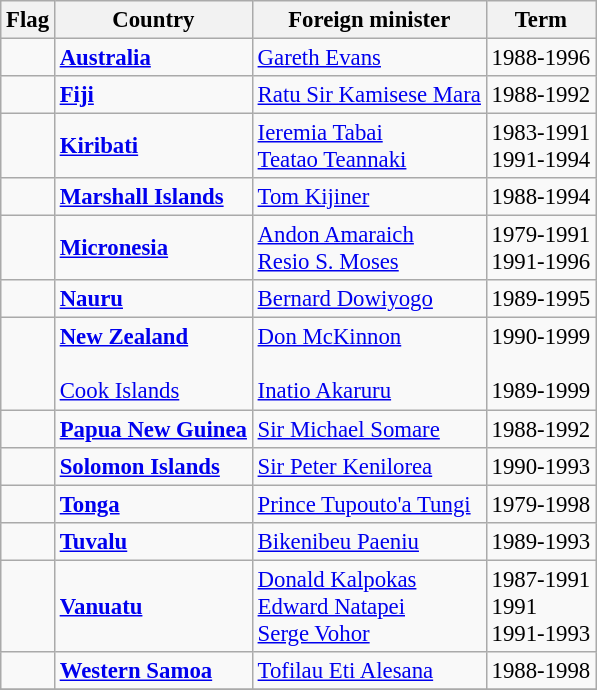<table class="wikitable" style="font-size:95%;">
<tr>
<th>Flag</th>
<th>Country</th>
<th>Foreign minister</th>
<th>Term</th>
</tr>
<tr>
<td></td>
<td><strong><a href='#'>Australia</a></strong></td>
<td><a href='#'>Gareth Evans</a></td>
<td>1988-1996</td>
</tr>
<tr>
<td></td>
<td><strong><a href='#'>Fiji</a></strong></td>
<td><a href='#'>Ratu Sir Kamisese Mara</a></td>
<td>1988-1992</td>
</tr>
<tr>
<td></td>
<td><strong><a href='#'>Kiribati</a></strong></td>
<td><a href='#'>Ieremia Tabai</a><br><a href='#'>Teatao Teannaki</a></td>
<td>1983-1991<br>1991-1994</td>
</tr>
<tr>
<td></td>
<td><strong><a href='#'>Marshall Islands</a></strong></td>
<td><a href='#'>Tom Kijiner</a></td>
<td>1988-1994</td>
</tr>
<tr>
<td></td>
<td><strong><a href='#'>Micronesia</a></strong></td>
<td><a href='#'>Andon Amaraich</a><br><a href='#'>Resio S. Moses</a></td>
<td>1979-1991<br>1991-1996</td>
</tr>
<tr>
<td></td>
<td><strong><a href='#'>Nauru</a></strong></td>
<td><a href='#'>Bernard Dowiyogo</a></td>
<td>1989-1995</td>
</tr>
<tr>
<td><br><br></td>
<td><strong><a href='#'>New Zealand</a></strong><br><br><a href='#'>Cook Islands</a></td>
<td><a href='#'>Don McKinnon</a><br><br><a href='#'>Inatio Akaruru</a></td>
<td>1990-1999<br><br>1989-1999</td>
</tr>
<tr>
<td></td>
<td><strong><a href='#'>Papua New Guinea</a></strong></td>
<td><a href='#'>Sir Michael Somare</a></td>
<td>1988-1992</td>
</tr>
<tr>
<td></td>
<td><strong><a href='#'>Solomon Islands</a></strong></td>
<td><a href='#'>Sir Peter Kenilorea</a></td>
<td>1990-1993</td>
</tr>
<tr>
<td></td>
<td><strong><a href='#'>Tonga</a></strong></td>
<td><a href='#'>Prince Tupouto'a Tungi</a></td>
<td>1979-1998</td>
</tr>
<tr>
<td></td>
<td><strong><a href='#'>Tuvalu</a></strong></td>
<td><a href='#'>Bikenibeu Paeniu</a></td>
<td>1989-1993</td>
</tr>
<tr>
<td></td>
<td><strong><a href='#'>Vanuatu</a></strong></td>
<td><a href='#'>Donald Kalpokas</a><br><a href='#'>Edward Natapei</a><br><a href='#'>Serge Vohor</a></td>
<td>1987-1991<br>1991<br>1991-1993</td>
</tr>
<tr>
<td></td>
<td><strong><a href='#'>Western Samoa</a></strong></td>
<td><a href='#'>Tofilau Eti Alesana</a></td>
<td>1988-1998</td>
</tr>
<tr>
</tr>
</table>
